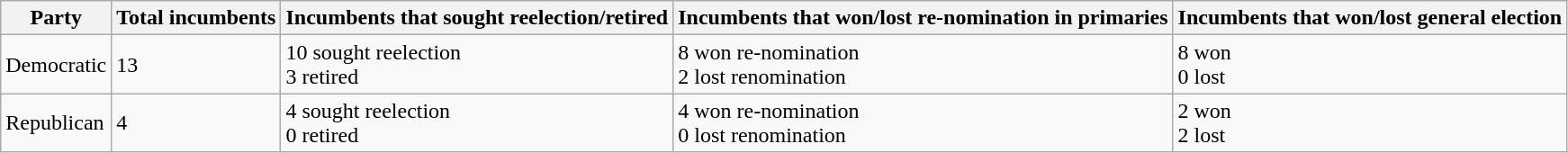<table class="wikitable">
<tr>
<th>Party</th>
<th>Total incumbents</th>
<th>Incumbents that sought reelection/retired</th>
<th>Incumbents that won/lost re-nomination in primaries</th>
<th>Incumbents that won/lost general election</th>
</tr>
<tr>
<td>Democratic</td>
<td>13</td>
<td>10 sought reelection<br>3 retired</td>
<td>8 won re-nomination<br>2 lost renomination</td>
<td>8 won<br>0 lost</td>
</tr>
<tr>
<td>Republican</td>
<td>4</td>
<td>4 sought reelection<br>0 retired</td>
<td>4 won re-nomination<br>0 lost renomination</td>
<td>2 won<br>2 lost</td>
</tr>
</table>
